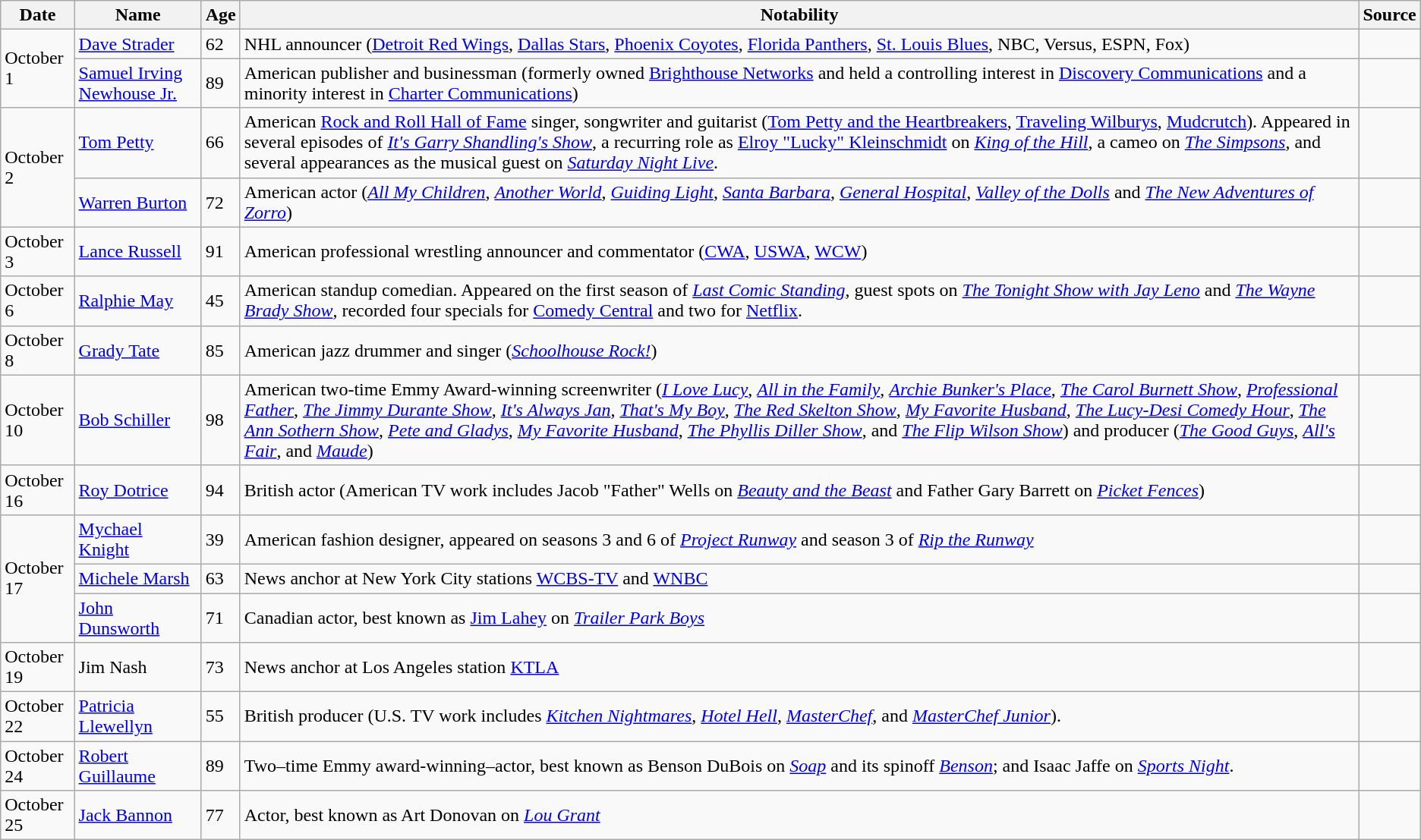<table class="wikitable sortable">
<tr ">
<th>Date</th>
<th>Name</th>
<th>Age</th>
<th class="unsortable">Notability</th>
<th class="unsortable">Source</th>
</tr>
<tr>
<td rowspan=2>October 1</td>
<td><a href='#'>Dave Strader</a></td>
<td>62</td>
<td>NHL announcer (<a href='#'>Detroit Red Wings</a>, <a href='#'>Dallas Stars</a>, <a href='#'>Phoenix Coyotes</a>, <a href='#'>Florida Panthers</a>, <a href='#'>St. Louis Blues</a>, NBC, Versus, ESPN, Fox)</td>
<td></td>
</tr>
<tr>
<td><a href='#'>Samuel Irving Newhouse Jr.</a></td>
<td>89</td>
<td>American publisher and businessman (formerly owned <a href='#'>Brighthouse Networks</a> and held a controlling interest in <a href='#'>Discovery Communications</a> and a minority interest in <a href='#'>Charter Communications</a>)</td>
<td></td>
</tr>
<tr>
<td rowspan=2>October 2</td>
<td><a href='#'>Tom Petty</a></td>
<td>66</td>
<td>American <a href='#'>Rock and Roll Hall of Fame</a> singer, songwriter and guitarist (<a href='#'>Tom Petty and the Heartbreakers</a>, <a href='#'>Traveling Wilburys</a>, <a href='#'>Mudcrutch</a>). Appeared in several episodes of <em><a href='#'>It's Garry Shandling's Show</a></em>, a recurring role as <a href='#'>Elroy "Lucky" Kleinschmidt</a> on <em><a href='#'>King of the Hill</a></em>, a cameo on <em><a href='#'>The Simpsons</a></em>, and several appearances as the musical guest on <em><a href='#'>Saturday Night Live</a></em>.</td>
<td></td>
</tr>
<tr>
<td><a href='#'>Warren Burton</a></td>
<td>72</td>
<td>American actor (<em><a href='#'>All My Children</a></em>, <em><a href='#'>Another World</a></em>, <em><a href='#'>Guiding Light</a></em>, <em><a href='#'>Santa Barbara</a></em>, <em><a href='#'>General Hospital</a></em>, <em><a href='#'>Valley of the Dolls</a></em> and <em><a href='#'>The New Adventures of Zorro</a></em>)</td>
<td></td>
</tr>
<tr>
<td>October 3</td>
<td><a href='#'>Lance Russell</a></td>
<td>91</td>
<td>American professional wrestling announcer and commentator (<a href='#'>CWA</a>, <a href='#'>USWA</a>, <a href='#'>WCW</a>)</td>
<td></td>
</tr>
<tr>
<td>October 6</td>
<td><a href='#'>Ralphie May</a></td>
<td>45</td>
<td>American standup comedian. Appeared on the first season of <em><a href='#'>Last Comic Standing</a></em>, guest spots on <em><a href='#'>The Tonight Show with Jay Leno</a></em> and <em><a href='#'>The Wayne Brady Show</a></em>, recorded four specials for <a href='#'>Comedy Central</a> and two for <a href='#'>Netflix</a>.</td>
<td></td>
</tr>
<tr>
<td>October 8</td>
<td><a href='#'>Grady Tate</a></td>
<td>85</td>
<td>American jazz drummer and singer (<em><a href='#'>Schoolhouse Rock!</a></em>)</td>
<td></td>
</tr>
<tr>
<td>October 10</td>
<td><a href='#'>Bob Schiller</a></td>
<td>98</td>
<td>American two-time Emmy Award-winning screenwriter (<em><a href='#'>I Love Lucy</a></em>, <em><a href='#'>All in the Family</a></em>, <em><a href='#'>Archie Bunker's Place</a></em>,  <em><a href='#'>The Carol Burnett Show</a></em>,  <em><a href='#'>Professional Father</a></em>, <em><a href='#'>The Jimmy Durante Show</a></em>, <em><a href='#'>It's Always Jan</a></em>, <em><a href='#'>That's My Boy</a></em>, <em><a href='#'>The Red Skelton Show</a></em>, <em><a href='#'>My Favorite Husband</a></em>, <em><a href='#'>The Lucy-Desi Comedy Hour</a></em>, <em><a href='#'>The Ann Sothern Show</a></em>, <em><a href='#'>Pete and Gladys</a></em>, <em><a href='#'>My Favorite Husband</a></em>, <em><a href='#'>The Phyllis Diller Show</a></em>, and <em><a href='#'>The Flip Wilson Show</a></em>) and producer (<em><a href='#'>The Good Guys</a></em>, <em><a href='#'>All's Fair</a></em>, and <em><a href='#'>Maude</a></em>)</td>
<td></td>
</tr>
<tr>
<td>October 16</td>
<td><a href='#'>Roy Dotrice</a></td>
<td>94</td>
<td>British actor (American TV work includes Jacob "Father" Wells on <em><a href='#'>Beauty and the Beast</a></em> and Father Gary Barrett on <em><a href='#'>Picket Fences</a></em>)</td>
<td></td>
</tr>
<tr>
<td rowspan=3>October 17</td>
<td><a href='#'>Mychael Knight</a></td>
<td>39</td>
<td>American fashion designer, appeared on seasons 3 and 6 of <em><a href='#'>Project Runway</a></em> and season 3 of <em><a href='#'>Rip the Runway</a></em></td>
<td></td>
</tr>
<tr>
<td><a href='#'>Michele Marsh</a></td>
<td>63</td>
<td>News anchor at New York City stations <a href='#'>WCBS-TV</a> and <a href='#'>WNBC</a></td>
<td></td>
</tr>
<tr>
<td><a href='#'>John Dunsworth</a></td>
<td>71</td>
<td>Canadian actor, best known as <a href='#'>Jim Lahey</a> on <em><a href='#'>Trailer Park Boys</a></em></td>
<td></td>
</tr>
<tr>
<td>October 19</td>
<td>Jim Nash</td>
<td>73</td>
<td>News anchor at Los Angeles station <a href='#'>KTLA</a></td>
<td></td>
</tr>
<tr>
<td>October 22</td>
<td><a href='#'>Patricia Llewellyn</a></td>
<td>55</td>
<td>British producer (U.S. TV work includes <em><a href='#'>Kitchen Nightmares</a></em>, <em><a href='#'>Hotel Hell</a></em>, <em><a href='#'>MasterChef</a></em>,  and <em><a href='#'>MasterChef Junior</a></em>).</td>
<td></td>
</tr>
<tr>
<td>October 24</td>
<td><a href='#'>Robert Guillaume</a></td>
<td>89</td>
<td>Two–time Emmy award-winning–actor, best known as Benson DuBois on <em><a href='#'>Soap</a></em> and its spinoff <em><a href='#'>Benson</a></em>; and Isaac Jaffe on <em><a href='#'>Sports Night</a></em>.</td>
<td></td>
</tr>
<tr>
<td>October 25</td>
<td><a href='#'>Jack Bannon</a></td>
<td>77</td>
<td>Actor, best known as Art Donovan on <em><a href='#'>Lou Grant</a></em></td>
<td></td>
</tr>
</table>
